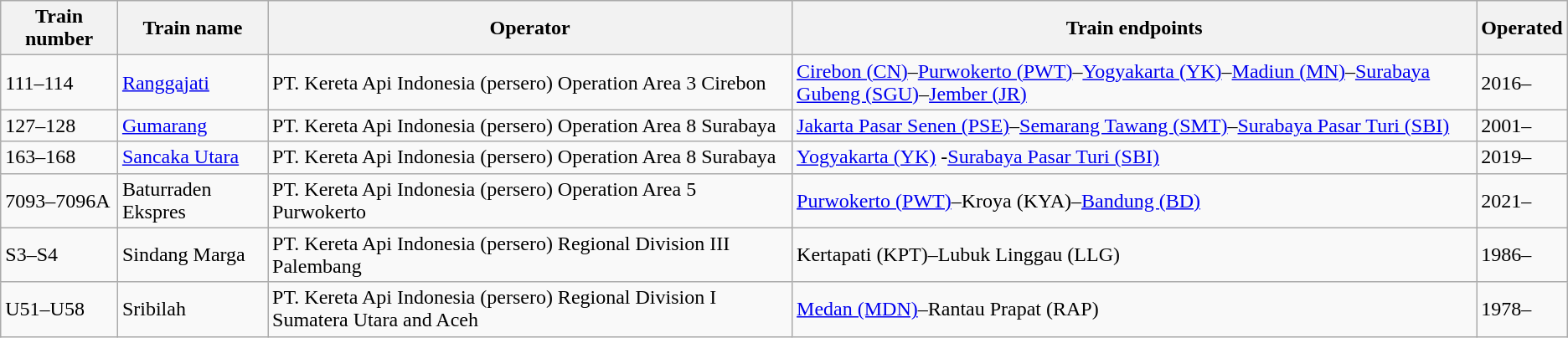<table class="wikitable sortable">
<tr>
<th>Train number</th>
<th>Train name</th>
<th>Operator</th>
<th>Train endpoints</th>
<th>Operated</th>
</tr>
<tr>
<td>111–114</td>
<td><a href='#'>Ranggajati</a></td>
<td>PT. Kereta Api Indonesia (persero) Operation Area 3 Cirebon</td>
<td><a href='#'>Cirebon (CN)</a>–<a href='#'>Purwokerto (PWT)</a>–<a href='#'>Yogyakarta (YK)</a>–<a href='#'>Madiun (MN)</a>–<a href='#'>Surabaya Gubeng (SGU)</a>–<a href='#'>Jember (JR)</a></td>
<td>2016–</td>
</tr>
<tr>
<td>127–128</td>
<td><a href='#'>Gumarang</a></td>
<td>PT. Kereta Api Indonesia (persero) Operation Area 8 Surabaya</td>
<td><a href='#'>Jakarta Pasar Senen (PSE)</a>–<a href='#'>Semarang Tawang (SMT)</a>–<a href='#'>Surabaya Pasar Turi (SBI)</a></td>
<td>2001–</td>
</tr>
<tr>
<td>163–168</td>
<td><a href='#'>Sancaka Utara</a></td>
<td>PT. Kereta Api Indonesia (persero) Operation Area 8 Surabaya</td>
<td><a href='#'>Yogyakarta (YK)</a> -<a href='#'>Surabaya Pasar Turi (SBI)</a></td>
<td>2019–</td>
</tr>
<tr>
<td>7093–7096A</td>
<td>Baturraden Ekspres</td>
<td>PT. Kereta Api Indonesia (persero) Operation Area 5 Purwokerto</td>
<td><a href='#'>Purwokerto (PWT)</a>–Kroya (KYA)–<a href='#'>Bandung (BD)</a></td>
<td>2021–</td>
</tr>
<tr>
<td>S3–S4</td>
<td>Sindang Marga</td>
<td>PT. Kereta Api Indonesia (persero) Regional Division III Palembang</td>
<td>Kertapati (KPT)–Lubuk Linggau (LLG)</td>
<td>1986–</td>
</tr>
<tr>
<td>U51–U58</td>
<td>Sribilah</td>
<td>PT. Kereta Api Indonesia (persero) Regional Division I Sumatera Utara and Aceh</td>
<td><a href='#'>Medan (MDN)</a>–Rantau Prapat (RAP)</td>
<td>1978–</td>
</tr>
</table>
